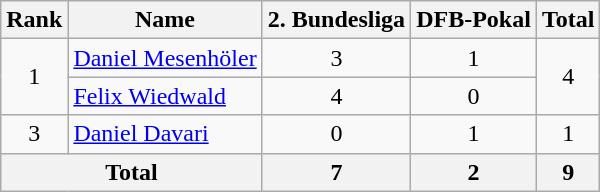<table class="wikitable" style="text-align: center;">
<tr>
<th>Rank</th>
<th>Name</th>
<th>2. Bundesliga</th>
<th>DFB-Pokal</th>
<th>Total</th>
</tr>
<tr>
<td rowspan=2>1</td>
<td align=left> <a href='#'>Daniel Mesenhöler</a></td>
<td>3</td>
<td>1</td>
<td rowspan=2>4</td>
</tr>
<tr>
<td align=left> <a href='#'>Felix Wiedwald</a></td>
<td>4</td>
<td>0</td>
</tr>
<tr>
<td>3</td>
<td align=left> <a href='#'>Daniel Davari</a></td>
<td>0</td>
<td>1</td>
<td>1</td>
</tr>
<tr>
<th colspan=2>Total</th>
<th>7</th>
<th>2</th>
<th>9</th>
</tr>
</table>
